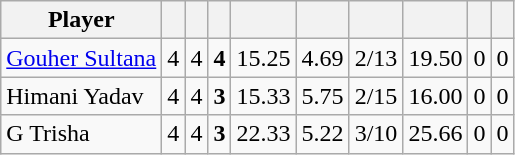<table class="wikitable sortable" style="text-align: center;">
<tr>
<th class="unsortable">Player</th>
<th></th>
<th></th>
<th></th>
<th></th>
<th></th>
<th></th>
<th></th>
<th></th>
<th></th>
</tr>
<tr>
<td style="text-align:left"><a href='#'>Gouher Sultana</a></td>
<td style="text-align:left">4</td>
<td>4</td>
<td><strong>4</strong></td>
<td>15.25</td>
<td>4.69</td>
<td>2/13</td>
<td>19.50</td>
<td>0</td>
<td>0</td>
</tr>
<tr>
<td style="text-align:left">Himani Yadav</td>
<td style="text-align:left">4</td>
<td>4</td>
<td><strong>3</strong></td>
<td>15.33</td>
<td>5.75</td>
<td>2/15</td>
<td>16.00</td>
<td>0</td>
<td>0</td>
</tr>
<tr>
<td style="text-align:left">G Trisha</td>
<td style="text-align:left">4</td>
<td>4</td>
<td><strong>3</strong></td>
<td>22.33</td>
<td>5.22</td>
<td>3/10</td>
<td>25.66</td>
<td>0</td>
<td>0</td>
</tr>
</table>
